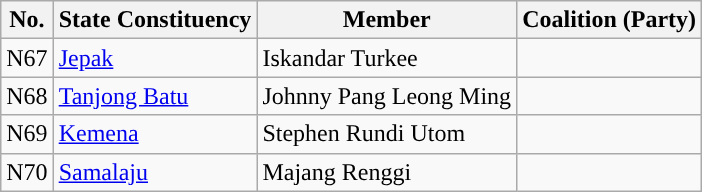<table class="wikitable">
<tr>
<th>No.</th>
<th>State Constituency</th>
<th>Member</th>
<th>Coalition (Party)</th>
</tr>
<tr>
<td>N67</td>
<td><a href='#'>Jepak</a></td>
<td>Iskandar Turkee</td>
<td></td>
</tr>
<tr>
<td>N68</td>
<td><a href='#'>Tanjong Batu</a></td>
<td>Johnny Pang Leong Ming</td>
<td></td>
</tr>
<tr>
<td>N69</td>
<td><a href='#'>Kemena</a></td>
<td>Stephen Rundi Utom</td>
<td></td>
</tr>
<tr>
<td>N70</td>
<td><a href='#'>Samalaju</a></td>
<td>Majang Renggi</td>
<td></td>
</tr>
</table>
